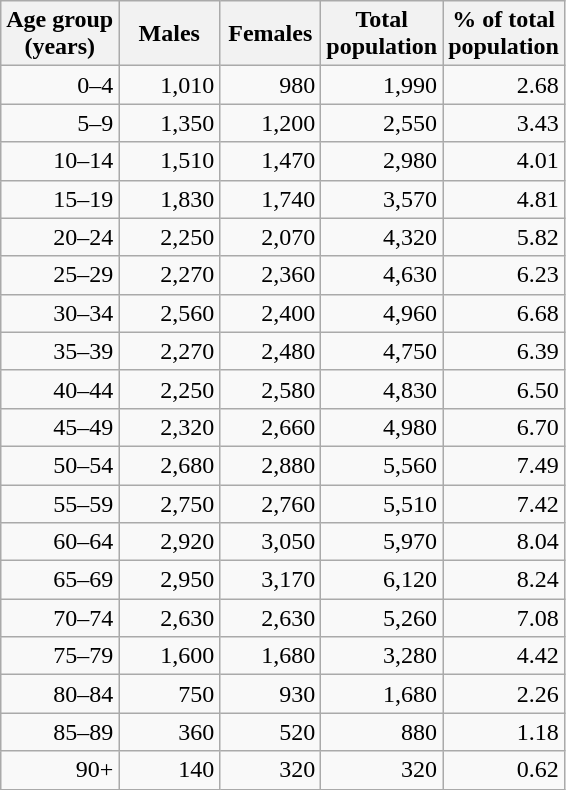<table class="wikitable sortable">
<tr>
<th>Age group<br> (years)</th>
<th width="60pt">Males</th>
<th width="60pt">Females</th>
<th>Total<br>population</th>
<th>% of total<br>population</th>
</tr>
<tr>
<td align="right">0–4</td>
<td align="right">1,010</td>
<td align="right">980</td>
<td align="right">1,990</td>
<td align="right">2.68</td>
</tr>
<tr>
<td align="right">5–9</td>
<td align="right">1,350</td>
<td align="right">1,200</td>
<td align="right">2,550</td>
<td align="right">3.43</td>
</tr>
<tr>
<td align="right">10–14</td>
<td align="right">1,510</td>
<td align="right">1,470</td>
<td align="right">2,980</td>
<td align="right">4.01</td>
</tr>
<tr>
<td align="right">15–19</td>
<td align="right">1,830</td>
<td align="right">1,740</td>
<td align="right">3,570</td>
<td align="right">4.81</td>
</tr>
<tr>
<td align="right">20–24</td>
<td align="right">2,250</td>
<td align="right">2,070</td>
<td align="right">4,320</td>
<td align="right">5.82</td>
</tr>
<tr>
<td align="right">25–29</td>
<td align="right">2,270</td>
<td align="right">2,360</td>
<td align="right">4,630</td>
<td align="right">6.23</td>
</tr>
<tr>
<td align="right">30–34</td>
<td align="right">2,560</td>
<td align="right">2,400</td>
<td align="right">4,960</td>
<td align="right">6.68</td>
</tr>
<tr>
<td align="right">35–39</td>
<td align="right">2,270</td>
<td align="right">2,480</td>
<td align="right">4,750</td>
<td align="right">6.39</td>
</tr>
<tr>
<td align="right">40–44</td>
<td align="right">2,250</td>
<td align="right">2,580</td>
<td align="right">4,830</td>
<td align="right">6.50</td>
</tr>
<tr>
<td align="right">45–49</td>
<td align="right">2,320</td>
<td align="right">2,660</td>
<td align="right">4,980</td>
<td align="right">6.70</td>
</tr>
<tr>
<td align="right">50–54</td>
<td align="right">2,680</td>
<td align="right">2,880</td>
<td align="right">5,560</td>
<td align="right">7.49</td>
</tr>
<tr>
<td align="right">55–59</td>
<td align="right">2,750</td>
<td align="right">2,760</td>
<td align="right">5,510</td>
<td align="right">7.42</td>
</tr>
<tr>
<td align="right">60–64</td>
<td align="right">2,920</td>
<td align="right">3,050</td>
<td align="right">5,970</td>
<td align="right">8.04</td>
</tr>
<tr>
<td align="right">65–69</td>
<td align="right">2,950</td>
<td align="right">3,170</td>
<td align="right">6,120</td>
<td align="right">8.24</td>
</tr>
<tr>
<td align="right">70–74</td>
<td align="right">2,630</td>
<td align="right">2,630</td>
<td align="right">5,260</td>
<td align="right">7.08</td>
</tr>
<tr>
<td align="right">75–79</td>
<td align="right">1,600</td>
<td align="right">1,680</td>
<td align="right">3,280</td>
<td align="right">4.42</td>
</tr>
<tr>
<td align="right">80–84</td>
<td align="right">750</td>
<td align="right">930</td>
<td align="right">1,680</td>
<td align="right">2.26</td>
</tr>
<tr>
<td align="right">85–89</td>
<td align="right">360</td>
<td align="right">520</td>
<td align="right">880</td>
<td align="right">1.18</td>
</tr>
<tr>
<td align="right">90+</td>
<td align="right">140</td>
<td align="right">320</td>
<td align="right">320</td>
<td align="right">0.62</td>
</tr>
</table>
